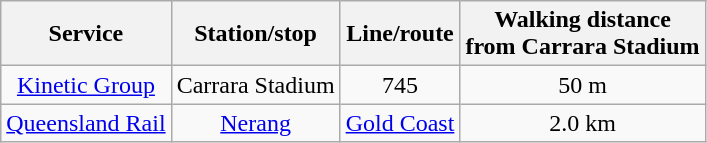<table class="wikitable">
<tr>
<th>Service</th>
<th>Station/stop</th>
<th>Line/route</th>
<th>Walking distance<br> from Carrara Stadium</th>
</tr>
<tr>
<td align=center><a href='#'>Kinetic Group</a> </td>
<td align=center>Carrara Stadium</td>
<td align=center>745</td>
<td align=center>50 m</td>
</tr>
<tr>
<td align=center><a href='#'>Queensland Rail</a> </td>
<td align=center><a href='#'>Nerang</a></td>
<td align=center><a href='#'>Gold Coast</a></td>
<td align=center>2.0 km</td>
</tr>
</table>
